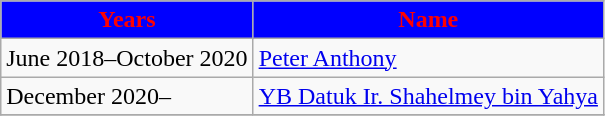<table class="wikitable">
<tr>
<th style="background:Blue; color:Red;">Years</th>
<th style="background:Blue; color:Red;">Name</th>
</tr>
<tr>
<td>June 2018–October 2020</td>
<td> <a href='#'>Peter Anthony</a></td>
</tr>
<tr>
<td>December 2020–</td>
<td> <a href='#'>YB Datuk Ir. Shahelmey bin Yahya</a></td>
</tr>
<tr>
</tr>
</table>
